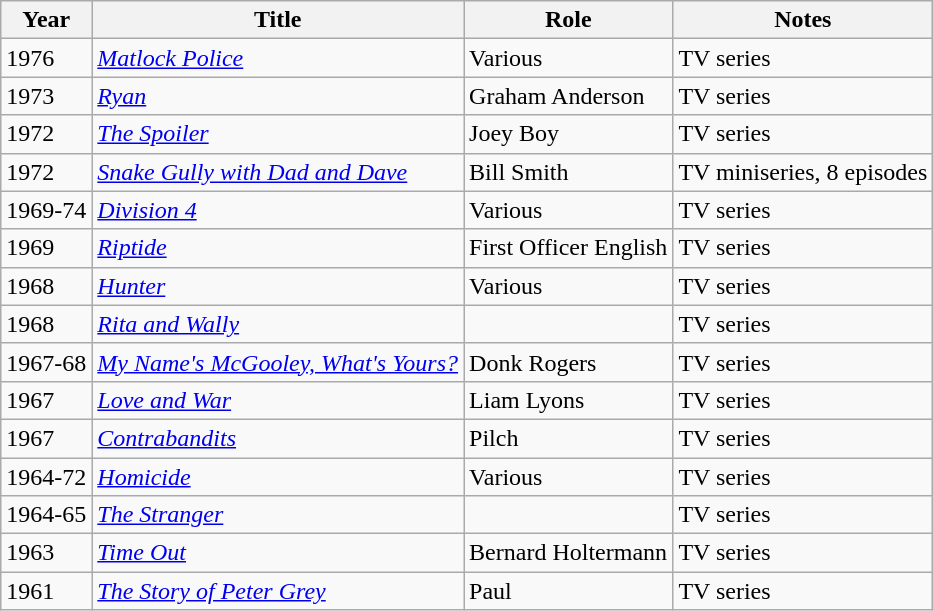<table class="wikitable sortable">
<tr>
<th>Year</th>
<th>Title</th>
<th>Role</th>
<th>Notes</th>
</tr>
<tr>
<td>1976</td>
<td><em><a href='#'>Matlock Police</a></em></td>
<td>Various</td>
<td>TV series</td>
</tr>
<tr>
<td>1973</td>
<td><em><a href='#'>Ryan</a></em></td>
<td>Graham Anderson</td>
<td>TV series</td>
</tr>
<tr>
<td>1972</td>
<td><em><a href='#'>The Spoiler</a></em></td>
<td>Joey Boy</td>
<td>TV series</td>
</tr>
<tr>
<td>1972</td>
<td><em><a href='#'>Snake Gully with Dad and Dave</a></em></td>
<td>Bill Smith</td>
<td>TV miniseries, 8 episodes</td>
</tr>
<tr>
<td>1969-74</td>
<td><em><a href='#'>Division 4</a></em></td>
<td>Various</td>
<td>TV series</td>
</tr>
<tr>
<td>1969</td>
<td><em><a href='#'>Riptide</a></em></td>
<td>First Officer English</td>
<td>TV series</td>
</tr>
<tr>
<td>1968</td>
<td><em><a href='#'>Hunter</a></em></td>
<td>Various</td>
<td>TV series</td>
</tr>
<tr>
<td>1968</td>
<td><em><a href='#'>Rita and Wally</a></em></td>
<td></td>
<td>TV series</td>
</tr>
<tr>
<td>1967-68</td>
<td><em><a href='#'>My Name's McGooley, What's Yours?</a></em></td>
<td>Donk Rogers</td>
<td>TV series</td>
</tr>
<tr>
<td>1967</td>
<td><em><a href='#'>Love and War</a></em></td>
<td>Liam Lyons</td>
<td>TV series</td>
</tr>
<tr>
<td>1967</td>
<td><em><a href='#'>Contrabandits</a></em></td>
<td>Pilch</td>
<td>TV series</td>
</tr>
<tr>
<td>1964-72</td>
<td><em><a href='#'>Homicide</a></em></td>
<td>Various</td>
<td>TV series</td>
</tr>
<tr>
<td>1964-65</td>
<td><em><a href='#'>The Stranger</a></em></td>
<td></td>
<td>TV series</td>
</tr>
<tr>
<td>1963</td>
<td><em><a href='#'>Time Out</a></em></td>
<td>Bernard Holtermann</td>
<td>TV series</td>
</tr>
<tr>
<td>1961</td>
<td><em><a href='#'>The Story of Peter Grey</a></em></td>
<td>Paul</td>
<td>TV series</td>
</tr>
</table>
